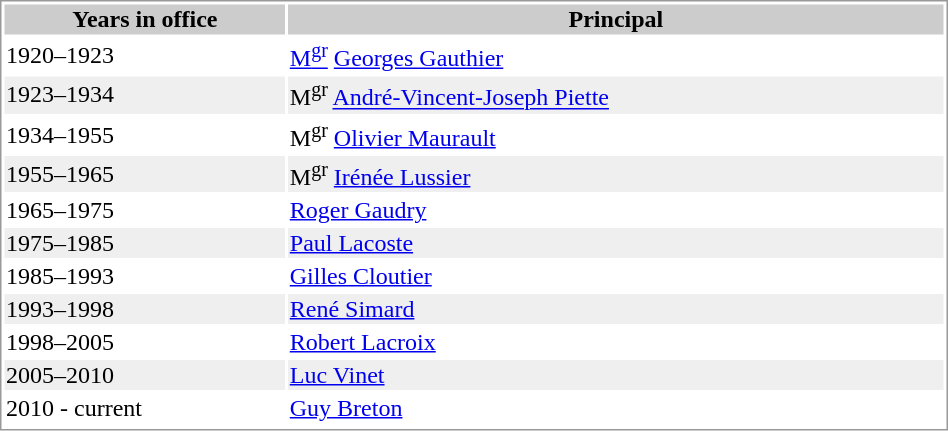<table width="50%" border="0" style="border: 1px solid #999; background-color:#FFFFFF">
<tr align="center" bgcolor="#CCCCCC">
<th width="30%">Years in office</th>
<th width="70%">Principal</th>
</tr>
<tr>
<td>1920–1923</td>
<td><a href='#'>M<sup>gr</sup></a> <a href='#'>Georges Gauthier</a></td>
</tr>
<tr bgcolor="#EFEFEF">
<td>1923–1934</td>
<td>M<sup>gr</sup> <a href='#'>André-Vincent-Joseph Piette</a></td>
</tr>
<tr>
<td>1934–1955</td>
<td>M<sup>gr</sup> <a href='#'>Olivier Maurault</a></td>
</tr>
<tr bgcolor="#EFEFEF">
<td>1955–1965</td>
<td>M<sup>gr</sup> <a href='#'>Irénée Lussier</a></td>
</tr>
<tr>
<td>1965–1975</td>
<td><a href='#'>Roger Gaudry</a></td>
</tr>
<tr bgcolor="#EFEFEF">
<td>1975–1985</td>
<td><a href='#'>Paul Lacoste</a></td>
</tr>
<tr>
<td>1985–1993</td>
<td><a href='#'>Gilles Cloutier</a></td>
</tr>
<tr bgcolor="#EFEFEF">
<td>1993–1998</td>
<td><a href='#'>René Simard</a></td>
</tr>
<tr>
<td>1998–2005</td>
<td><a href='#'>Robert Lacroix</a></td>
</tr>
<tr bgcolor="#EFEFEF">
<td>2005–2010</td>
<td><a href='#'>Luc Vinet</a></td>
</tr>
<tr>
<td>2010 - current</td>
<td><a href='#'>Guy Breton</a></td>
</tr>
<tr bgcolor="#EFEFEF">
</tr>
</table>
